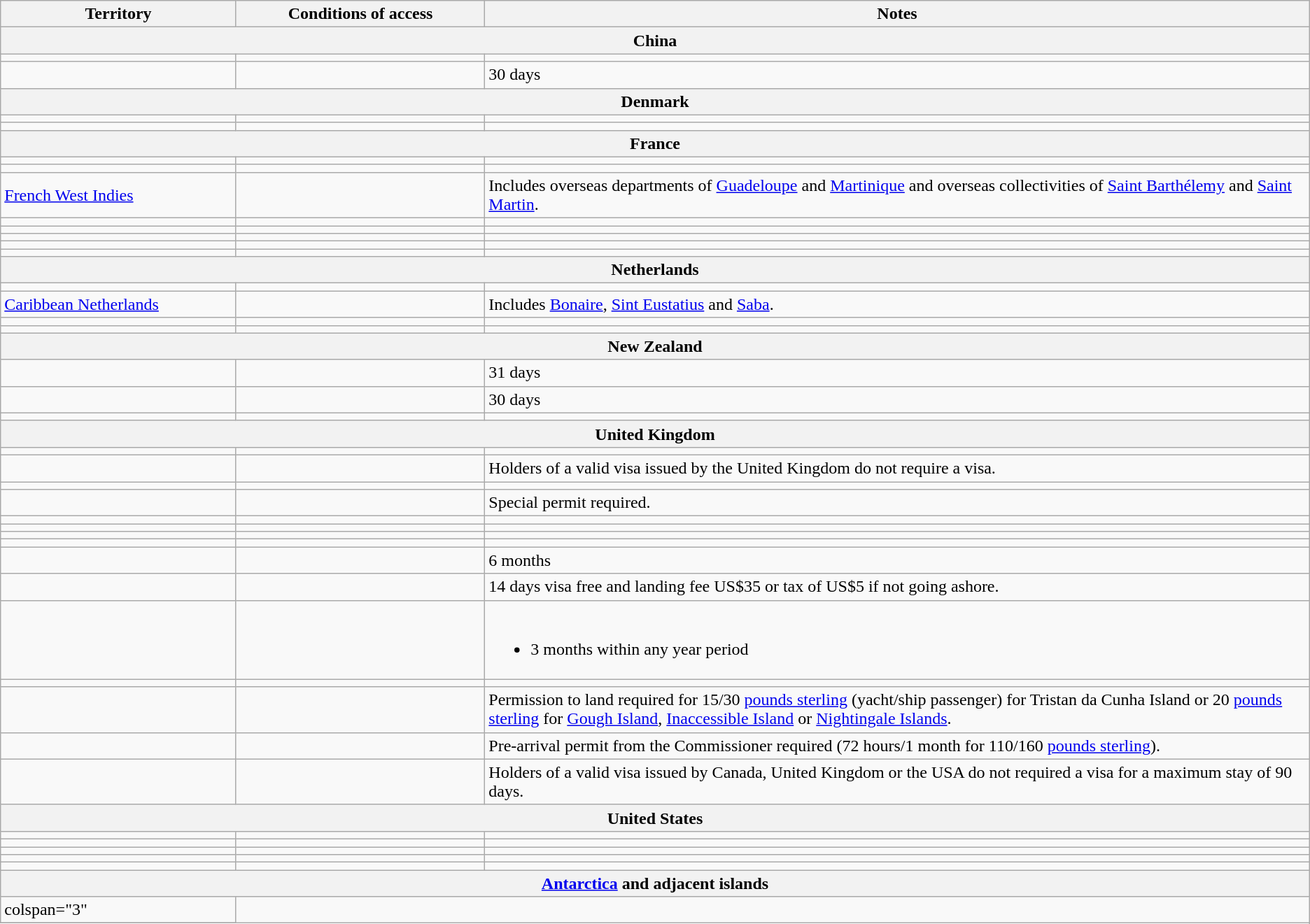<table class="wikitable" style="text-align: left; table-layout: fixed;">
<tr>
<th width="18%">Territory</th>
<th width="19%">Conditions of access</th>
<th>Notes</th>
</tr>
<tr>
<th colspan="3">China</th>
</tr>
<tr>
<td></td>
<td></td>
<td></td>
</tr>
<tr>
<td></td>
<td></td>
<td>30 days</td>
</tr>
<tr>
<th colspan="3">Denmark</th>
</tr>
<tr>
<td></td>
<td></td>
<td></td>
</tr>
<tr>
<td></td>
<td></td>
<td></td>
</tr>
<tr>
<th colspan="3">France</th>
</tr>
<tr>
<td></td>
<td></td>
<td></td>
</tr>
<tr>
<td></td>
<td></td>
<td></td>
</tr>
<tr>
<td> <a href='#'>French West Indies</a></td>
<td></td>
<td>Includes overseas departments of <a href='#'>Guadeloupe</a> and <a href='#'>Martinique</a> and overseas collectivities of <a href='#'>Saint Barthélemy</a> and <a href='#'>Saint Martin</a>.</td>
</tr>
<tr>
<td></td>
<td></td>
<td></td>
</tr>
<tr>
<td></td>
<td></td>
<td></td>
</tr>
<tr>
<td></td>
<td></td>
<td></td>
</tr>
<tr>
<td></td>
<td></td>
<td></td>
</tr>
<tr>
<td></td>
<td></td>
<td></td>
</tr>
<tr>
<th colspan="3">Netherlands</th>
</tr>
<tr>
<td></td>
<td></td>
<td></td>
</tr>
<tr>
<td> <a href='#'>Caribbean Netherlands</a></td>
<td></td>
<td>Includes <a href='#'>Bonaire</a>, <a href='#'>Sint Eustatius</a> and <a href='#'>Saba</a>.</td>
</tr>
<tr>
<td></td>
<td></td>
<td></td>
</tr>
<tr>
<td></td>
<td></td>
<td></td>
</tr>
<tr>
<th colspan="3">New Zealand</th>
</tr>
<tr>
<td></td>
<td></td>
<td>31 days</td>
</tr>
<tr>
<td></td>
<td></td>
<td>30 days</td>
</tr>
<tr>
<td></td>
<td></td>
<td></td>
</tr>
<tr>
<th colspan="3">United Kingdom</th>
</tr>
<tr>
<td></td>
<td></td>
<td></td>
</tr>
<tr>
<td></td>
<td></td>
<td>Holders of a valid visa issued by the United Kingdom do not require a visa.</td>
</tr>
<tr>
<td></td>
<td></td>
<td></td>
</tr>
<tr>
<td></td>
<td></td>
<td>Special permit required.</td>
</tr>
<tr>
<td></td>
<td></td>
<td></td>
</tr>
<tr>
<td></td>
<td></td>
<td></td>
</tr>
<tr>
<td></td>
<td></td>
<td></td>
</tr>
<tr>
<td></td>
<td></td>
<td></td>
</tr>
<tr>
<td></td>
<td></td>
<td>6 months</td>
</tr>
<tr>
<td></td>
<td></td>
<td>14 days visa free and landing fee US$35 or tax of US$5 if not going ashore.</td>
</tr>
<tr>
<td></td>
<td></td>
<td><br><ul><li>3 months within any year period</li></ul></td>
</tr>
<tr>
<td></td>
<td></td>
<td></td>
</tr>
<tr>
<td></td>
<td></td>
<td>Permission to land required for 15/30 <a href='#'>pounds sterling</a> (yacht/ship passenger) for Tristan da Cunha Island or 20 <a href='#'>pounds sterling</a> for <a href='#'>Gough Island</a>, <a href='#'>Inaccessible Island</a> or <a href='#'>Nightingale Islands</a>.</td>
</tr>
<tr>
<td></td>
<td></td>
<td>Pre-arrival permit from the Commissioner required (72 hours/1 month for 110/160 <a href='#'>pounds sterling</a>).</td>
</tr>
<tr>
<td></td>
<td></td>
<td>Holders of a valid visa issued by Canada, United Kingdom or the USA do not required a visa for a maximum stay of 90 days.</td>
</tr>
<tr>
<th colspan="3">United States</th>
</tr>
<tr>
<td></td>
<td></td>
<td></td>
</tr>
<tr>
<td></td>
<td></td>
<td></td>
</tr>
<tr>
<td></td>
<td></td>
<td></td>
</tr>
<tr>
<td></td>
<td></td>
<td></td>
</tr>
<tr>
<td></td>
<td></td>
<td></td>
</tr>
<tr>
<th colspan="3"><a href='#'>Antarctica</a> and adjacent islands</th>
</tr>
<tr>
<td>colspan="3" </td>
</tr>
<tr>
</tr>
</table>
